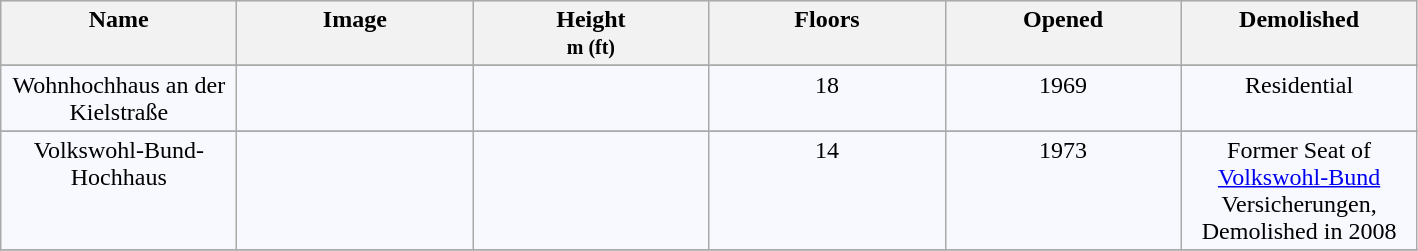<table class = "wikitable sortable">
<tr ---- align="center" valign="top" bgcolor="#dddddd">
<th width="150px">Name</th>
<th width="150px">Image</th>
<th width="150px">Height<br><small>m (ft)</small></th>
<th width="150px">Floors</th>
<th width="150px">Opened</th>
<th width="150px">Demolished</th>
</tr>
<tr>
</tr>
<tr ---- align="center" valign="top" bgcolor="#F8F8FF">
<td>Wohnhochhaus an der Kielstraße</td>
<td></td>
<td></td>
<td>18</td>
<td>1969</td>
<td>Residential</td>
</tr>
<tr>
</tr>
<tr ---- align="center" valign="top" bgcolor="#F8F8FF">
<td>Volkswohl-Bund-Hochhaus</td>
<td></td>
<td></td>
<td>14</td>
<td>1973</td>
<td>Former Seat of <a href='#'>Volkswohl-Bund</a> Versicherungen, Demolished in 2008</td>
</tr>
<tr>
</tr>
</table>
